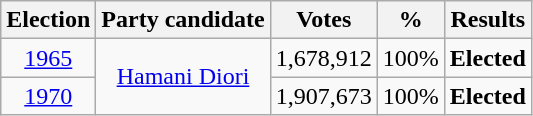<table class=wikitable style=text-align:center>
<tr>
<th>Election</th>
<th>Party candidate</th>
<th>Votes</th>
<th><strong>%</strong></th>
<th>Results</th>
</tr>
<tr>
<td><a href='#'>1965</a></td>
<td rowspan="2"><a href='#'>Hamani Diori</a></td>
<td>1,678,912</td>
<td>100%</td>
<td><strong>Elected</strong> </td>
</tr>
<tr>
<td><a href='#'>1970</a></td>
<td>1,907,673</td>
<td>100%</td>
<td><strong>Elected</strong> </td>
</tr>
</table>
